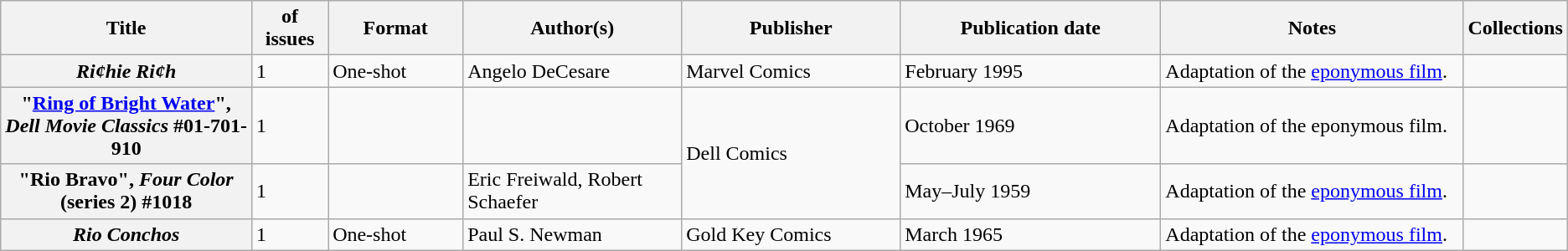<table class="wikitable">
<tr>
<th>Title</th>
<th style="width:40pt"> of issues</th>
<th style="width:75pt">Format</th>
<th style="width:125pt">Author(s)</th>
<th style="width:125pt">Publisher</th>
<th style="width:150pt">Publication date</th>
<th style="width:175pt">Notes</th>
<th>Collections</th>
</tr>
<tr>
<th><em>Ri¢hie Ri¢h</em></th>
<td>1</td>
<td>One-shot</td>
<td>Angelo DeCesare</td>
<td>Marvel Comics</td>
<td>February 1995</td>
<td>Adaptation of the <a href='#'>eponymous film</a>.</td>
<td></td>
</tr>
<tr>
<th>"<a href='#'>Ring of Bright Water</a>", <em>Dell Movie Classics</em> #01-701-910</th>
<td>1</td>
<td></td>
<td></td>
<td rowspan="2">Dell Comics</td>
<td>October 1969</td>
<td>Adaptation of the eponymous film.</td>
<td></td>
</tr>
<tr>
<th>"Rio Bravo", <em>Four Color</em> (series 2) #1018</th>
<td>1</td>
<td></td>
<td>Eric Freiwald, Robert Schaefer</td>
<td>May–July 1959</td>
<td>Adaptation of the <a href='#'>eponymous film</a>.</td>
<td></td>
</tr>
<tr>
<th><em>Rio Conchos</em></th>
<td>1</td>
<td>One-shot</td>
<td>Paul S. Newman</td>
<td>Gold Key Comics</td>
<td>March 1965</td>
<td>Adaptation of the <a href='#'>eponymous film</a>.</td>
<td></td>
</tr>
</table>
